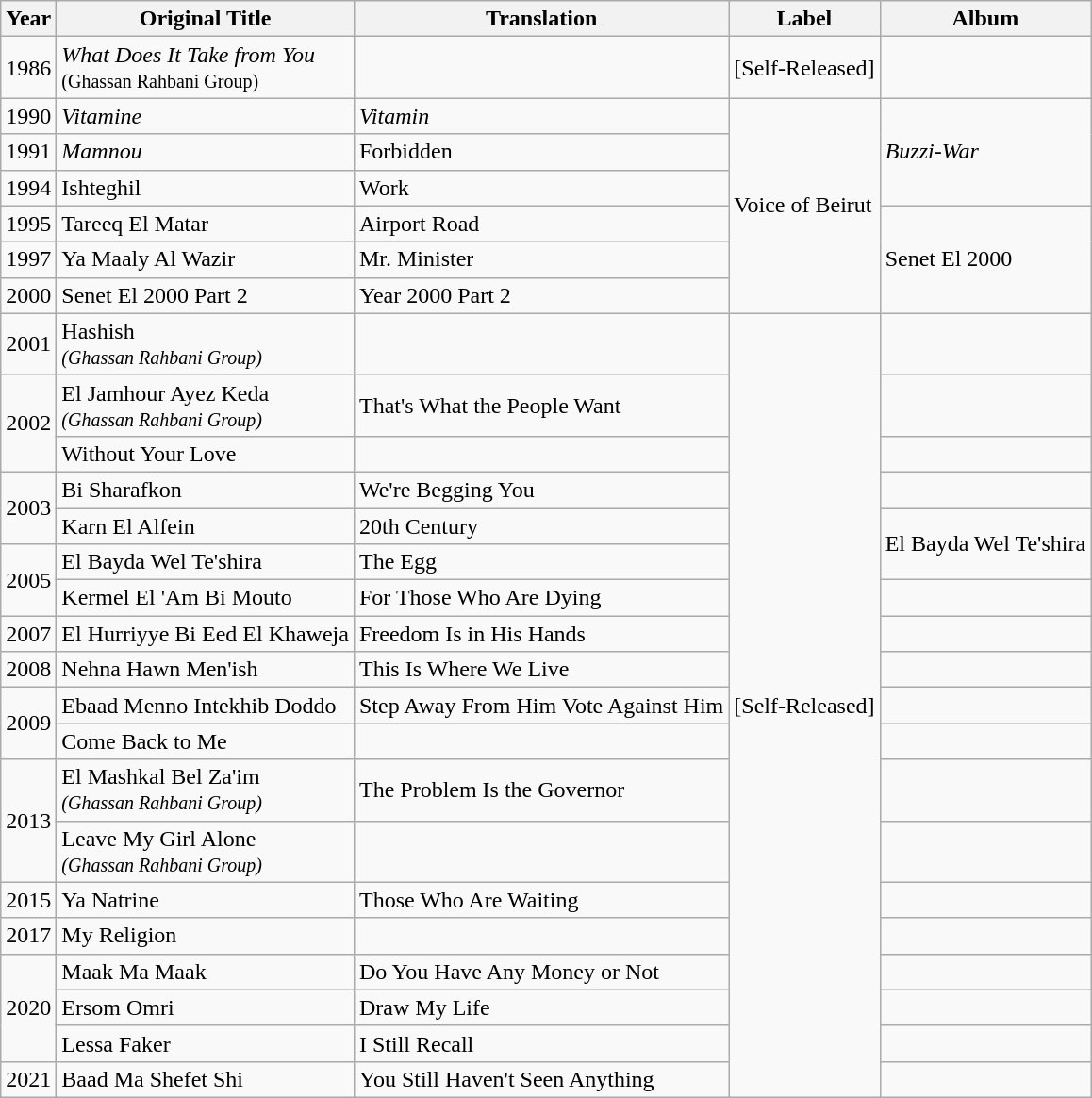<table class="wikitable sortable" border="2">
<tr>
<th scope="col">Year</th>
<th scope="col">Original Title</th>
<th scope="col">Translation</th>
<th scope="col">Label</th>
<th scope="col">Album</th>
</tr>
<tr>
<td>1986</td>
<td><em>What Does It Take from You</em> <br><small>(Ghassan Rahbani Group)</small></td>
<td></td>
<td>[Self-Released]</td>
<td></td>
</tr>
<tr>
<td>1990</td>
<td><em>Vitamine</em></td>
<td><em>Vitamin</em></td>
<td rowspan="6">Voice of Beirut</td>
<td rowspan="3"><em>Buzzi-War</em></td>
</tr>
<tr>
<td>1991</td>
<td><em>Mamnou<strong></td>
<td></em>Forbidden<em></td>
</tr>
<tr>
<td>1994</td>
<td></em>Ishteghil<em></td>
<td></em>Work<em></td>
</tr>
<tr>
<td>1995</td>
<td></em>Tareeq El Matar<em></td>
<td></em>Airport Road<em></td>
<td rowspan="3"></em>Senet El 2000<em></td>
</tr>
<tr>
<td>1997</td>
<td></em>Ya Maaly Al Wazir<em></td>
<td></em>Mr. Minister<em></td>
</tr>
<tr>
<td>2000</td>
<td></em>Senet El 2000 Part 2<em></td>
<td></em>Year 2000 Part 2<em></td>
</tr>
<tr>
<td>2001</td>
<td></em>Hashish<em> <br><small>(Ghassan Rahbani Group)</small></td>
<td></td>
<td rowspan="19">[Self-Released]</td>
<td></td>
</tr>
<tr>
<td rowspan="2">2002</td>
<td></em>El Jamhour Ayez Keda<em> <br><small>(Ghassan Rahbani Group)</small></td>
<td></em>That's What the People Want<em></td>
<td></td>
</tr>
<tr>
<td></em>Without Your Love<em></td>
<td></td>
<td></td>
</tr>
<tr>
<td rowspan="2">2003</td>
<td></em>Bi Sharafkon<em></td>
<td></em>We're Begging You<em></td>
<td></td>
</tr>
<tr>
<td></em>Karn El Alfein<em></td>
<td></em>20th Century<em></td>
<td rowspan="2"></em>El Bayda Wel Te'shira<em></td>
</tr>
<tr>
<td rowspan="2">2005</td>
<td></em>El Bayda Wel Te'shira<em></td>
<td></em>The Egg<em></td>
</tr>
<tr>
<td></em>Kermel El 'Am Bi Mouto<em></td>
<td></em>For Those Who Are Dying<em></td>
<td></td>
</tr>
<tr>
<td>2007</td>
<td></em>El Hurriyye Bi Eed El Khaweja<em></td>
<td></em>Freedom Is in His Hands<em></td>
<td></td>
</tr>
<tr>
<td>2008</td>
<td></em>Nehna Hawn Men'ish<em></td>
<td></em>This Is Where We Live<em></td>
<td></td>
</tr>
<tr>
<td rowspan="2">2009</td>
<td></em>Ebaad Menno Intekhib Doddo<em></td>
<td></em>Step Away From Him Vote Against Him<em></td>
<td></td>
</tr>
<tr>
<td></em>Come Back to Me<em></td>
<td></td>
<td></td>
</tr>
<tr>
<td rowspan="2">2013</td>
<td></em>El Mashkal Bel Za'im<em> <br><small>(Ghassan Rahbani Group)</small></td>
<td></em>The Problem Is the Governor<em></td>
<td></td>
</tr>
<tr>
<td></em>Leave My Girl Alone<em> <br><small>(Ghassan Rahbani Group)</small></td>
<td></td>
<td></td>
</tr>
<tr>
<td>2015</td>
<td></em>Ya Natrine<em></td>
<td></em>Those Who Are Waiting<em></td>
<td></td>
</tr>
<tr>
<td>2017</td>
<td></em>My Religion<em></td>
<td></td>
<td></td>
</tr>
<tr>
<td rowspan="3">2020</td>
<td></em>Maak Ma Maak<em></td>
<td></em>Do You Have Any Money or Not<em></td>
<td></td>
</tr>
<tr>
<td></em>Ersom Omri<em></td>
<td></em>Draw My Life<em></td>
<td></td>
</tr>
<tr>
<td></em>Lessa Faker<em></td>
<td></em>I Still Recall<em></td>
<td></td>
</tr>
<tr>
<td>2021</td>
<td></em>Baad Ma Shefet Shi<em></td>
<td></em>You Still Haven't Seen Anything<em></td>
<td></td>
</tr>
</table>
